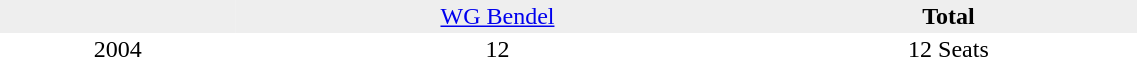<table border="0" cellpadding="2" cellspacing="0" width="60%">
<tr bgcolor="#eeeeee" align="center">
<td></td>
<td><a href='#'>WG Bendel</a></td>
<td><strong>Total</strong></td>
</tr>
<tr align="center">
<td>2004</td>
<td>12</td>
<td>12 Seats</td>
</tr>
</table>
